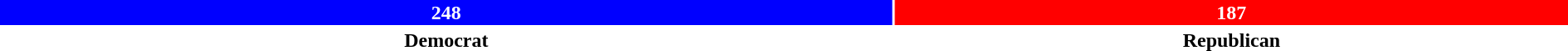<table style="width:100%; text-align:center;">
<tr style="color:white;">
<td style="background:blue; width:57.01%;"><strong>248</strong></td>
<td style="background:red; width:49.90%;"><strong>187</strong></td>
</tr>
<tr>
<td><span><strong>Democrat</strong></span></td>
<td><span><strong>Republican</strong></span></td>
</tr>
</table>
